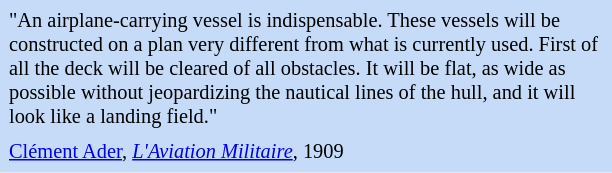<table class="toccolours" style="float:right; margin-left:1em; margin-right:0; font-size:85%; background:#c6dbf7; color:black; width:30em; max-width:40%;" cellspacing="5">
<tr>
<td style="text-align: left;">"An airplane-carrying vessel is indispensable. These vessels will be constructed on a plan very different from what is currently used. First of all the deck will be cleared of all obstacles. It will be flat, as wide as possible without jeopardizing the nautical lines of the hull, and it will look like a landing field."</td>
</tr>
<tr>
<td style="text-align: left;"><a href='#'>Clément Ader</a>, <em><a href='#'>L'Aviation Militaire</a></em>, 1909</td>
</tr>
</table>
